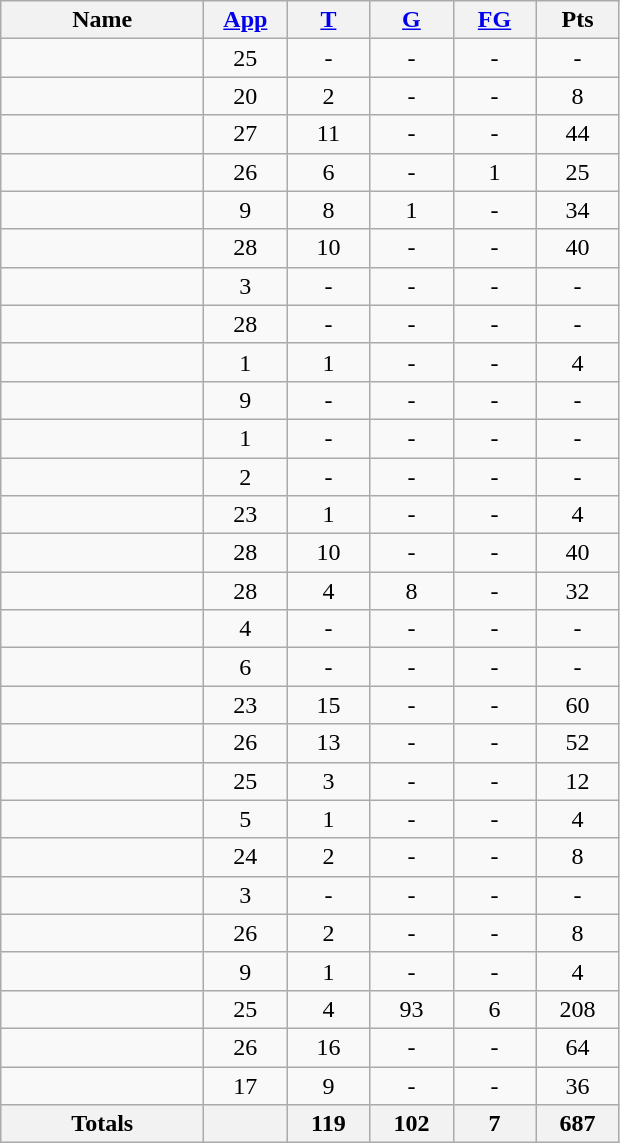<table class="wikitable sortable" style="text-align: center;">
<tr>
<th style="width:8em">Name</th>
<th style="width:3em"><a href='#'>App</a></th>
<th style="width:3em"><a href='#'>T</a></th>
<th style="width:3em"><a href='#'>G</a></th>
<th style="width:3em"><a href='#'>FG</a></th>
<th style="width:3em">Pts</th>
</tr>
<tr>
<td style="text-align:left;"></td>
<td>25</td>
<td>-</td>
<td>-</td>
<td>-</td>
<td>-</td>
</tr>
<tr>
<td style="text-align:left;"></td>
<td>20</td>
<td>2</td>
<td>-</td>
<td>-</td>
<td>8</td>
</tr>
<tr>
<td style="text-align:left;"></td>
<td>27</td>
<td>11</td>
<td>-</td>
<td>-</td>
<td>44</td>
</tr>
<tr>
<td style="text-align:left;"></td>
<td>26</td>
<td>6</td>
<td>-</td>
<td>1</td>
<td>25</td>
</tr>
<tr>
<td style="text-align:left;"></td>
<td>9</td>
<td>8</td>
<td>1</td>
<td>-</td>
<td>34</td>
</tr>
<tr>
<td style="text-align:left;"></td>
<td>28</td>
<td>10</td>
<td>-</td>
<td>-</td>
<td>40</td>
</tr>
<tr>
<td style="text-align:left;"></td>
<td>3</td>
<td>-</td>
<td>-</td>
<td>-</td>
<td>-</td>
</tr>
<tr>
<td style="text-align:left;"></td>
<td>28</td>
<td>-</td>
<td>-</td>
<td>-</td>
<td>-</td>
</tr>
<tr>
<td style="text-align:left;"></td>
<td>1</td>
<td>1</td>
<td>-</td>
<td>-</td>
<td>4</td>
</tr>
<tr>
<td style="text-align:left;"></td>
<td>9</td>
<td>-</td>
<td>-</td>
<td>-</td>
<td>-</td>
</tr>
<tr>
<td style="text-align:left;"></td>
<td>1</td>
<td>-</td>
<td>-</td>
<td>-</td>
<td>-</td>
</tr>
<tr>
<td style="text-align:left;"></td>
<td>2</td>
<td>-</td>
<td>-</td>
<td>-</td>
<td>-</td>
</tr>
<tr>
<td style="text-align:left;"></td>
<td>23</td>
<td>1</td>
<td>-</td>
<td>-</td>
<td>4</td>
</tr>
<tr>
<td style="text-align:left;"></td>
<td>28</td>
<td>10</td>
<td>-</td>
<td>-</td>
<td>40</td>
</tr>
<tr>
<td style="text-align:left;"></td>
<td>28</td>
<td>4</td>
<td>8</td>
<td>-</td>
<td>32</td>
</tr>
<tr>
<td style="text-align:left;"></td>
<td>4</td>
<td>-</td>
<td>-</td>
<td>-</td>
<td>-</td>
</tr>
<tr>
<td style="text-align:left;"></td>
<td>6</td>
<td>-</td>
<td>-</td>
<td>-</td>
<td>-</td>
</tr>
<tr>
<td style="text-align:left;"></td>
<td>23</td>
<td>15</td>
<td>-</td>
<td>-</td>
<td>60</td>
</tr>
<tr>
<td style="text-align:left;"></td>
<td>26</td>
<td>13</td>
<td>-</td>
<td>-</td>
<td>52</td>
</tr>
<tr>
<td style="text-align:left;"></td>
<td>25</td>
<td>3</td>
<td>-</td>
<td>-</td>
<td>12</td>
</tr>
<tr>
<td style="text-align:left;"></td>
<td>5</td>
<td>1</td>
<td>-</td>
<td>-</td>
<td>4</td>
</tr>
<tr>
<td style="text-align:left;"></td>
<td>24</td>
<td>2</td>
<td>-</td>
<td>-</td>
<td>8</td>
</tr>
<tr>
<td style="text-align:left;"></td>
<td>3</td>
<td>-</td>
<td>-</td>
<td>-</td>
<td>-</td>
</tr>
<tr>
<td style="text-align:left;"></td>
<td>26</td>
<td>2</td>
<td>-</td>
<td>-</td>
<td>8</td>
</tr>
<tr>
<td style="text-align:left;"></td>
<td>9</td>
<td>1</td>
<td>-</td>
<td>-</td>
<td>4</td>
</tr>
<tr>
<td style="text-align:left;"></td>
<td>25</td>
<td>4</td>
<td>93</td>
<td>6</td>
<td>208</td>
</tr>
<tr>
<td style="text-align:left;"></td>
<td>26</td>
<td>16</td>
<td>-</td>
<td>-</td>
<td>64</td>
</tr>
<tr>
<td style="text-align:left;"></td>
<td>17</td>
<td>9</td>
<td>-</td>
<td>-</td>
<td>36</td>
</tr>
<tr class="sortbottom">
<th>Totals</th>
<th></th>
<th>119</th>
<th>102</th>
<th>7</th>
<th>687</th>
</tr>
</table>
